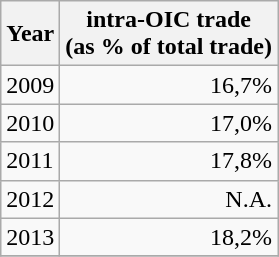<table class="wikitable sortable" style="text-align:right">
<tr>
<th>Year</th>
<th>intra-OIC trade<br>(as % of total trade)</th>
</tr>
<tr>
<td align="left">2009</td>
<td>16,7%</td>
</tr>
<tr>
<td align="left">2010</td>
<td>17,0%</td>
</tr>
<tr>
<td align="left">2011</td>
<td>17,8%</td>
</tr>
<tr>
<td align="left">2012</td>
<td>N.A.</td>
</tr>
<tr>
<td align="left">2013</td>
<td>18,2%</td>
</tr>
<tr>
</tr>
</table>
